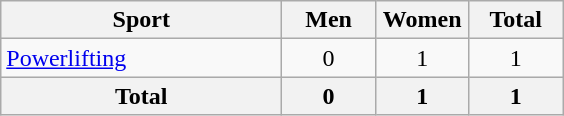<table class="wikitable sortable" style="text-align:center;">
<tr>
<th width=180>Sport</th>
<th width=55>Men</th>
<th width=55>Women</th>
<th width=55>Total</th>
</tr>
<tr>
<td align=left><a href='#'>Powerlifting</a></td>
<td>0</td>
<td>1</td>
<td>1</td>
</tr>
<tr>
<th>Total</th>
<th>0</th>
<th>1</th>
<th>1</th>
</tr>
</table>
